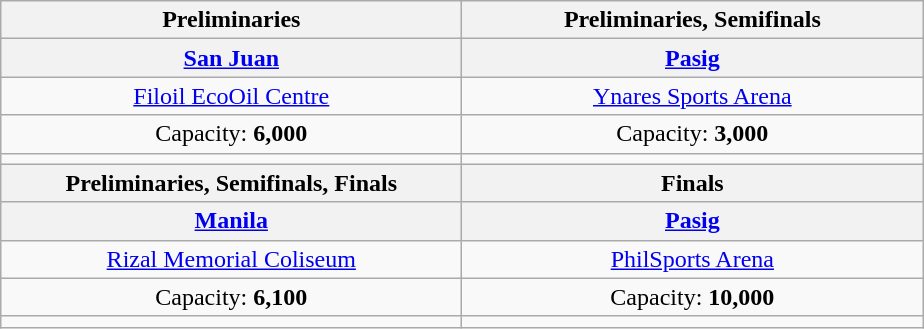<table class="wikitable" style="text-align:center">
<tr>
<th width=300>Preliminaries</th>
<th width=300>Preliminaries, Semifinals</th>
</tr>
<tr>
<th><a href='#'>San Juan</a></th>
<th><a href='#'>Pasig</a></th>
</tr>
<tr>
<td><a href='#'>Filoil EcoOil Centre</a></td>
<td><a href='#'>Ynares Sports Arena</a></td>
</tr>
<tr>
<td>Capacity: <strong>6,000</strong></td>
<td>Capacity: <strong>3,000</strong></td>
</tr>
<tr>
<td></td>
<td></td>
</tr>
<tr>
<th width=300>Preliminaries, Semifinals, Finals</th>
<th width=300>Finals</th>
</tr>
<tr>
<th><a href='#'>Manila</a></th>
<th><a href='#'>Pasig</a></th>
</tr>
<tr>
<td><a href='#'>Rizal Memorial Coliseum</a></td>
<td><a href='#'>PhilSports Arena</a></td>
</tr>
<tr>
<td>Capacity: <strong>6,100</strong></td>
<td>Capacity: <strong>10,000</strong></td>
</tr>
<tr>
<td></td>
<td></td>
</tr>
</table>
